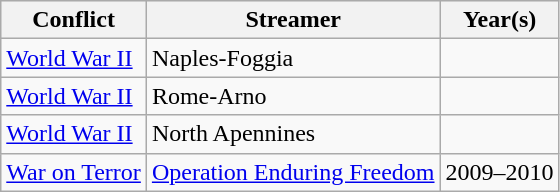<table class="wikitable" align="left">
<tr bgcolor="#efefef">
<th>Conflict</th>
<th>Streamer</th>
<th>Year(s)</th>
</tr>
<tr>
<td><a href='#'>World War II</a></td>
<td>Naples-Foggia</td>
<td></td>
</tr>
<tr>
<td><a href='#'>World War II</a></td>
<td>Rome-Arno</td>
<td></td>
</tr>
<tr>
<td><a href='#'>World War II</a></td>
<td>North Apennines</td>
<td></td>
</tr>
<tr>
<td><a href='#'>War on Terror</a></td>
<td><a href='#'>Operation Enduring Freedom</a></td>
<td>2009–2010</td>
</tr>
</table>
